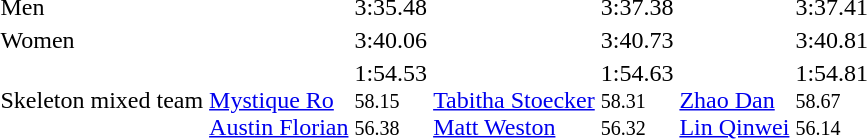<table>
<tr>
<td>Men<br></td>
<td></td>
<td>3:35.48</td>
<td></td>
<td>3:37.38</td>
<td></td>
<td>3:37.41</td>
</tr>
<tr>
<td>Women<br></td>
<td></td>
<td>3:40.06</td>
<td></td>
<td>3:40.73</td>
<td></td>
<td>3:40.81</td>
</tr>
<tr>
<td>Skeleton mixed team<br></td>
<td><br><a href='#'>Mystique Ro</a><br><a href='#'>Austin Florian</a></td>
<td>1:54.53<br><small>58.15<br>56.38</small></td>
<td><br><a href='#'>Tabitha Stoecker</a><br><a href='#'>Matt Weston</a></td>
<td>1:54.63 <br><small>58.31<br>56.32</small></td>
<td><br><a href='#'>Zhao Dan</a><br><a href='#'>Lin Qinwei</a></td>
<td>1:54.81<br><small>58.67<br>56.14</small></td>
</tr>
</table>
